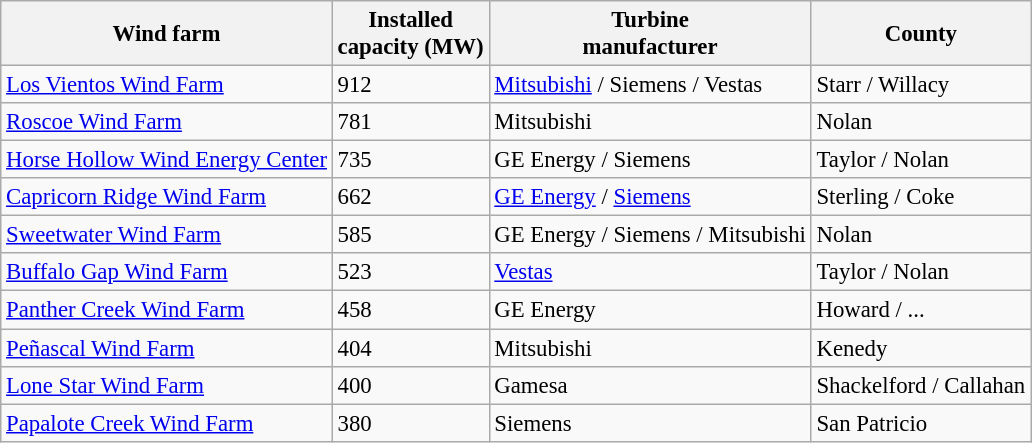<table class="wikitable sortable" style="font-size:95%;">
<tr>
<th>Wind farm</th>
<th>Installed <br> capacity (MW)</th>
<th>Turbine <br> manufacturer</th>
<th>County</th>
</tr>
<tr>
<td><a href='#'>Los Vientos Wind Farm</a></td>
<td>912</td>
<td><a href='#'>Mitsubishi</a> / Siemens / Vestas</td>
<td>Starr / Willacy</td>
</tr>
<tr>
<td><a href='#'>Roscoe Wind Farm</a></td>
<td>781</td>
<td>Mitsubishi</td>
<td>Nolan</td>
</tr>
<tr>
<td><a href='#'>Horse Hollow Wind Energy Center</a></td>
<td>735</td>
<td>GE Energy / Siemens</td>
<td>Taylor / Nolan</td>
</tr>
<tr>
<td><a href='#'>Capricorn Ridge Wind Farm</a></td>
<td>662</td>
<td><a href='#'>GE Energy</a> / <a href='#'>Siemens</a></td>
<td>Sterling / Coke</td>
</tr>
<tr>
<td><a href='#'>Sweetwater Wind Farm</a></td>
<td>585</td>
<td>GE Energy / Siemens / Mitsubishi</td>
<td>Nolan</td>
</tr>
<tr>
<td><a href='#'>Buffalo Gap Wind Farm</a></td>
<td>523</td>
<td><a href='#'>Vestas</a></td>
<td>Taylor / Nolan</td>
</tr>
<tr>
<td><a href='#'>Panther Creek Wind Farm</a></td>
<td>458</td>
<td>GE Energy</td>
<td>Howard / ...</td>
</tr>
<tr>
<td><a href='#'>Peñascal Wind Farm</a></td>
<td>404</td>
<td>Mitsubishi</td>
<td>Kenedy</td>
</tr>
<tr>
<td><a href='#'>Lone Star Wind Farm</a></td>
<td>400</td>
<td>Gamesa</td>
<td>Shackelford / Callahan</td>
</tr>
<tr>
<td><a href='#'>Papalote Creek Wind Farm</a></td>
<td>380</td>
<td>Siemens</td>
<td>San Patricio</td>
</tr>
</table>
